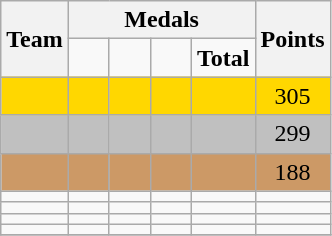<table class="wikitable" style="text-align:center;">
<tr>
<th rowspan=2>Team</th>
<th colspan=4>Medals</th>
<th rowspan=2>Points</th>
</tr>
<tr>
<td width=20px></td>
<td width=20px></td>
<td width=20px></td>
<td><strong>Total</strong></td>
</tr>
<tr bgcolor=gold>
<td align=left></td>
<td></td>
<td></td>
<td></td>
<td></td>
<td>305</td>
</tr>
<tr bgcolor=silver>
<td align=left></td>
<td></td>
<td></td>
<td></td>
<td></td>
<td>299</td>
</tr>
<tr bgcolor="CC9966">
<td align=left></td>
<td></td>
<td></td>
<td></td>
<td></td>
<td>188</td>
</tr>
<tr>
<td align=left></td>
<td></td>
<td></td>
<td></td>
<td></td>
<td></td>
</tr>
<tr>
<td align=left></td>
<td></td>
<td></td>
<td></td>
<td></td>
<td></td>
</tr>
<tr>
<td align=left></td>
<td></td>
<td></td>
<td></td>
<td></td>
<td></td>
</tr>
<tr>
<td align=left></td>
<td></td>
<td></td>
<td></td>
<td></td>
<td></td>
</tr>
<tr>
</tr>
</table>
